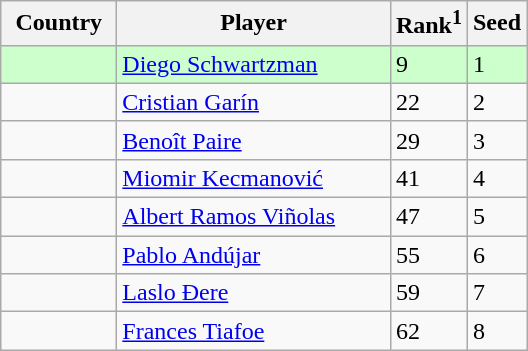<table class="sortable wikitable">
<tr>
<th width=70>Country</th>
<th width=175>Player</th>
<th>Rank<sup>1</sup></th>
<th>Seed</th>
</tr>
<tr style="background:#cfc;">
<td></td>
<td><a href='#'>Diego Schwartzman</a></td>
<td>9</td>
<td>1</td>
</tr>
<tr>
<td></td>
<td><a href='#'>Cristian Garín</a></td>
<td>22</td>
<td>2</td>
</tr>
<tr>
<td></td>
<td><a href='#'>Benoît Paire</a></td>
<td>29</td>
<td>3</td>
</tr>
<tr>
<td></td>
<td><a href='#'>Miomir Kecmanović</a></td>
<td>41</td>
<td>4</td>
</tr>
<tr>
<td></td>
<td><a href='#'>Albert Ramos Viñolas</a></td>
<td>47</td>
<td>5</td>
</tr>
<tr>
<td></td>
<td><a href='#'>Pablo Andújar</a></td>
<td>55</td>
<td>6</td>
</tr>
<tr>
<td></td>
<td><a href='#'>Laslo Đere</a></td>
<td>59</td>
<td>7</td>
</tr>
<tr>
<td></td>
<td><a href='#'>Frances Tiafoe</a></td>
<td>62</td>
<td>8</td>
</tr>
</table>
